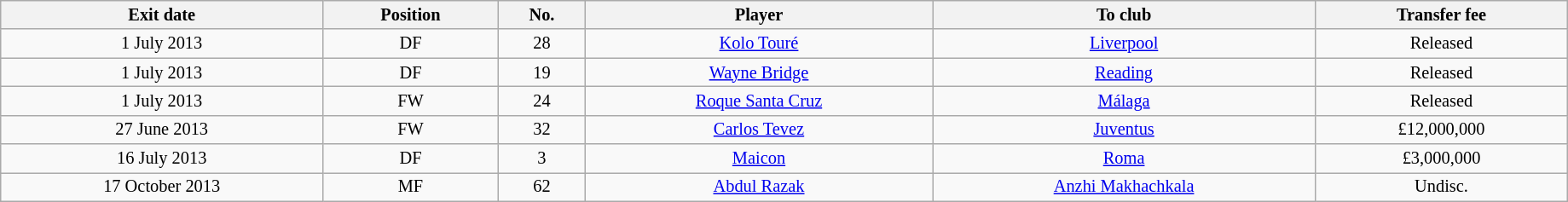<table class="wikitable sortable" style="width:97%; text-align:center; font-size:85%; text-align:centre;">
<tr>
<th>Exit date</th>
<th>Position</th>
<th>No.</th>
<th>Player</th>
<th>To club</th>
<th>Transfer fee</th>
</tr>
<tr>
<td>1 July 2013</td>
<td>DF</td>
<td>28</td>
<td style="text-align:center;"> <a href='#'>Kolo Touré</a></td>
<td style="text-align:center;"> <a href='#'>Liverpool</a></td>
<td>Released</td>
</tr>
<tr>
<td>1 July 2013</td>
<td>DF</td>
<td>19</td>
<td style="text-align:center;"> <a href='#'>Wayne Bridge</a></td>
<td style="text-align:center;"> <a href='#'>Reading</a></td>
<td>Released</td>
</tr>
<tr>
<td>1 July 2013</td>
<td>FW</td>
<td>24</td>
<td style="text-align:center;"> <a href='#'>Roque Santa Cruz</a></td>
<td style="text-align:center;"> <a href='#'>Málaga</a></td>
<td>Released</td>
</tr>
<tr>
<td>27 June 2013</td>
<td>FW</td>
<td>32</td>
<td style="text-align:center;"> <a href='#'>Carlos Tevez</a></td>
<td style="text-align:center;"> <a href='#'>Juventus</a></td>
<td>£12,000,000</td>
</tr>
<tr>
<td>16 July 2013</td>
<td>DF</td>
<td>3</td>
<td style="text-align:center;"> <a href='#'>Maicon</a></td>
<td style="text-align:center;"> <a href='#'>Roma</a></td>
<td>£3,000,000</td>
</tr>
<tr>
<td>17 October 2013</td>
<td>MF</td>
<td>62</td>
<td style="text-align:center;"> <a href='#'>Abdul Razak</a></td>
<td style="text-align:center;"> <a href='#'>Anzhi Makhachkala</a></td>
<td>Undisc.</td>
</tr>
</table>
